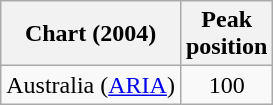<table class="wikitable sortable plainrowheaders" style="text-align:center">
<tr>
<th>Chart (2004)</th>
<th>Peak<br> position</th>
</tr>
<tr>
<td>Australia (<a href='#'>ARIA</a>)</td>
<td align="center">100</td>
</tr>
</table>
